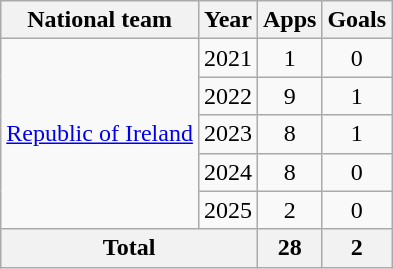<table class="wikitable" style="text-align:center">
<tr>
<th>National team</th>
<th>Year</th>
<th>Apps</th>
<th>Goals</th>
</tr>
<tr>
<td rowspan="5"><a href='#'>Republic of Ireland</a></td>
<td>2021</td>
<td>1</td>
<td>0</td>
</tr>
<tr>
<td>2022</td>
<td>9</td>
<td>1</td>
</tr>
<tr>
<td>2023</td>
<td>8</td>
<td>1</td>
</tr>
<tr>
<td>2024</td>
<td>8</td>
<td>0</td>
</tr>
<tr>
<td>2025</td>
<td>2</td>
<td>0</td>
</tr>
<tr>
<th colspan="2">Total</th>
<th>28</th>
<th>2</th>
</tr>
</table>
